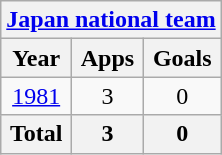<table class="wikitable" style="text-align:center">
<tr>
<th colspan=3><a href='#'>Japan national team</a></th>
</tr>
<tr>
<th>Year</th>
<th>Apps</th>
<th>Goals</th>
</tr>
<tr>
<td><a href='#'>1981</a></td>
<td>3</td>
<td>0</td>
</tr>
<tr>
<th>Total</th>
<th>3</th>
<th>0</th>
</tr>
</table>
